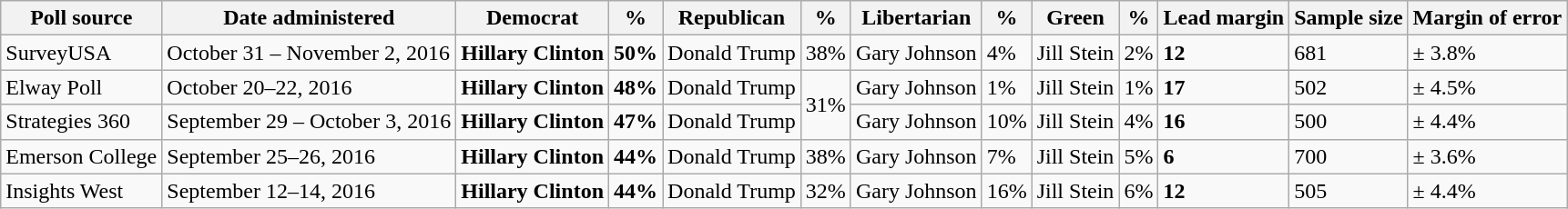<table class="wikitable">
<tr valign=bottom>
<th>Poll source</th>
<th>Date administered</th>
<th>Democrat</th>
<th>%</th>
<th>Republican</th>
<th>%</th>
<th>Libertarian</th>
<th>%</th>
<th>Green</th>
<th>%</th>
<th>Lead margin</th>
<th>Sample size</th>
<th>Margin of error</th>
</tr>
<tr>
<td>SurveyUSA</td>
<td>October 31 – November 2, 2016</td>
<td><strong>Hillary Clinton</strong></td>
<td><strong>50%</strong></td>
<td>Donald Trump</td>
<td>38%</td>
<td>Gary Johnson</td>
<td>4%</td>
<td>Jill Stein</td>
<td>2%</td>
<td><strong>12</strong></td>
<td>681</td>
<td>± 3.8%</td>
</tr>
<tr>
<td>Elway Poll</td>
<td>October 20–22, 2016</td>
<td><strong>Hillary Clinton</strong></td>
<td><strong>48%</strong></td>
<td>Donald Trump</td>
<td rowspan="2">31%</td>
<td>Gary Johnson</td>
<td>1%</td>
<td>Jill Stein</td>
<td>1%</td>
<td><strong>17</strong></td>
<td>502</td>
<td>± 4.5%</td>
</tr>
<tr>
<td>Strategies 360</td>
<td>September 29 – October 3, 2016</td>
<td><strong>Hillary Clinton</strong></td>
<td><strong>47%</strong></td>
<td>Donald Trump</td>
<td>Gary Johnson</td>
<td>10%</td>
<td>Jill Stein</td>
<td>4%</td>
<td><strong>16</strong></td>
<td>500</td>
<td>± 4.4%</td>
</tr>
<tr>
<td>Emerson College</td>
<td>September 25–26, 2016</td>
<td><strong>Hillary Clinton</strong></td>
<td><strong>44%</strong></td>
<td>Donald Trump</td>
<td>38%</td>
<td>Gary Johnson</td>
<td>7%</td>
<td>Jill Stein</td>
<td>5%</td>
<td><strong>6</strong></td>
<td>700</td>
<td>± 3.6%</td>
</tr>
<tr>
<td>Insights West</td>
<td>September 12–14, 2016</td>
<td><strong>Hillary Clinton</strong></td>
<td><strong>44%</strong></td>
<td>Donald Trump</td>
<td>32%</td>
<td>Gary Johnson</td>
<td>16%</td>
<td>Jill Stein</td>
<td>6%</td>
<td><strong>12</strong></td>
<td>505</td>
<td>± 4.4%</td>
</tr>
</table>
